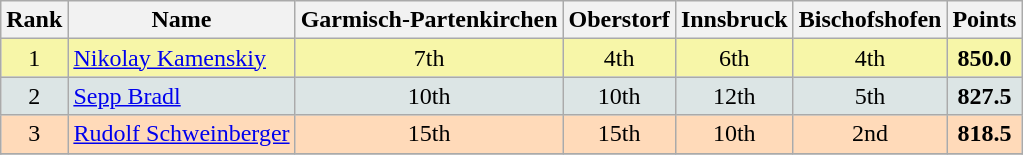<table class="wikitable sortable">
<tr>
<th align=Center>Rank</th>
<th>Name</th>
<th>Garmisch-Partenkirchen</th>
<th>Oberstorf</th>
<th>Innsbruck</th>
<th>Bischofshofen</th>
<th>Points</th>
</tr>
<tr style="background:#F7F6A8">
<td align=center>1</td>
<td> <a href='#'>Nikolay Kamenskiy</a></td>
<td align=center>7th</td>
<td align=center>4th</td>
<td align=center>6th</td>
<td align=center>4th</td>
<td align=center><strong>850.0</strong></td>
</tr>
<tr style="background: #DCE5E5;">
<td align=center>2</td>
<td> <a href='#'>Sepp Bradl</a></td>
<td align=center>10th</td>
<td align=center>10th</td>
<td align=center>12th</td>
<td align=center>5th</td>
<td align=center><strong>827.5</strong></td>
</tr>
<tr style="background: #FFDAB9;">
<td align=center>3</td>
<td> <a href='#'>Rudolf Schweinberger</a></td>
<td align=center>15th</td>
<td align=center>15th</td>
<td align=center>10th</td>
<td align=center>2nd</td>
<td align=center><strong>818.5</strong></td>
</tr>
<tr>
</tr>
</table>
